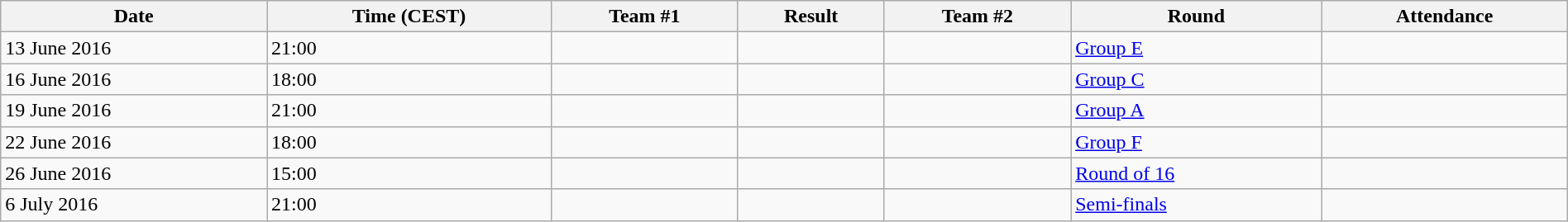<table class="wikitable"  style="text-align:left; width:100%;">
<tr>
<th>Date</th>
<th>Time (CEST)</th>
<th>Team #1</th>
<th>Result</th>
<th>Team #2</th>
<th>Round</th>
<th>Attendance</th>
</tr>
<tr>
<td>13 June 2016</td>
<td>21:00</td>
<td align=right></td>
<td></td>
<td></td>
<td><a href='#'>Group E</a></td>
<td></td>
</tr>
<tr>
<td>16 June 2016</td>
<td>18:00</td>
<td align=right></td>
<td></td>
<td></td>
<td><a href='#'>Group C</a></td>
<td></td>
</tr>
<tr>
<td>19 June 2016</td>
<td>21:00</td>
<td align=right></td>
<td></td>
<td></td>
<td><a href='#'>Group A</a></td>
<td></td>
</tr>
<tr>
<td>22 June 2016</td>
<td>18:00</td>
<td align=right></td>
<td></td>
<td></td>
<td><a href='#'>Group F</a></td>
<td></td>
</tr>
<tr>
<td>26 June 2016</td>
<td>15:00</td>
<td align=right></td>
<td></td>
<td></td>
<td><a href='#'>Round of 16</a></td>
<td></td>
</tr>
<tr>
<td>6 July 2016</td>
<td>21:00</td>
<td align=right></td>
<td></td>
<td></td>
<td><a href='#'>Semi-finals</a></td>
<td></td>
</tr>
</table>
